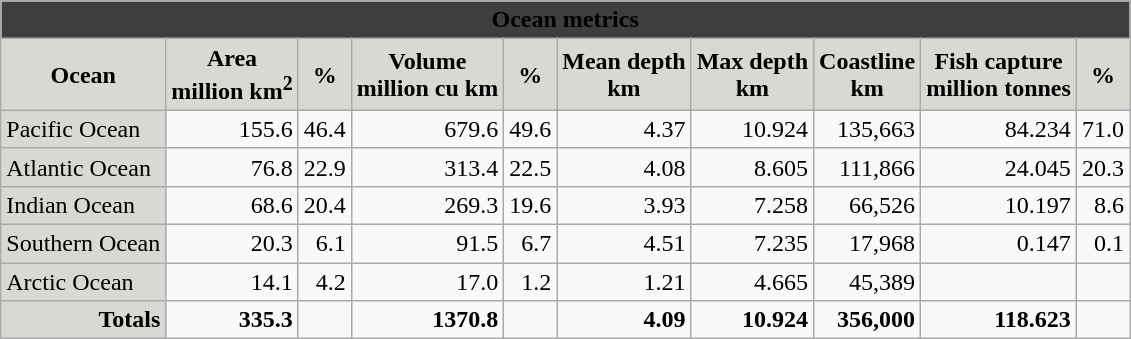<table class="wikitable">
<tr>
<th colspan=10 style="background:#3E3E3E" align="center" width="560px"><span>Ocean metrics</span></th>
</tr>
<tr>
<th style="background:#d9d9d3">Ocean</th>
<th style="background:#d9d9d3">Area<br>million km<sup>2</sup></th>
<th style="background:#d9d9d3">%</th>
<th style="background:#d9d9d3">Volume<br>million cu km</th>
<th style="background:#d9d9d3">%</th>
<th style="background:#d9d9d3">Mean depth<br>km</th>
<th style="background:#d9d9d3">Max depth<br>km</th>
<th style="background:#d9d9d3">Coastline<br>km</th>
<th style="background:#d9d9d3">Fish capture<br>million tonnes</th>
<th style="background:#d9d9d3">%</th>
</tr>
<tr>
<td style="background:#d9d9d3">Pacific Ocean</td>
<td align="right">155.6</td>
<td align="right">46.4</td>
<td align="right">679.6</td>
<td align="right">49.6</td>
<td align="right">4.37</td>
<td align="right">10.924</td>
<td align="right">135,663</td>
<td align="right">84.234</td>
<td align="right">71.0</td>
</tr>
<tr>
<td style="background:#d9d9d3">Atlantic Ocean</td>
<td align="right">76.8</td>
<td align="right">22.9</td>
<td align="right">313.4</td>
<td align="right">22.5</td>
<td align="right">4.08</td>
<td align="right">8.605</td>
<td align="right">111,866</td>
<td align="right">24.045</td>
<td align="right">20.3</td>
</tr>
<tr>
<td style="background:#d9d9d3">Indian Ocean</td>
<td align="right">68.6</td>
<td align="right">20.4</td>
<td align="right">269.3</td>
<td align="right">19.6</td>
<td align="right">3.93</td>
<td align="right">7.258</td>
<td align="right">66,526</td>
<td align="right">10.197</td>
<td align="right">8.6</td>
</tr>
<tr>
<td style="background:#d9d9d3">Southern Ocean</td>
<td align="right">20.3</td>
<td align="right">6.1</td>
<td align="right">91.5</td>
<td align="right">6.7</td>
<td align="right">4.51</td>
<td align="right">7.235</td>
<td align="right">17,968</td>
<td align="right">0.147</td>
<td align="right">0.1</td>
</tr>
<tr>
<td style="background:#d9d9d3">Arctic Ocean</td>
<td align="right">14.1</td>
<td align="right">4.2</td>
<td align="right">17.0</td>
<td align="right">1.2</td>
<td align="right">1.21</td>
<td align="right">4.665</td>
<td align="right">45,389</td>
<td></td>
<td></td>
</tr>
<tr>
<td align="right" style="background:#d9d9d3"><strong>Totals</strong></td>
<td align="right"><strong>335.3</strong></td>
<td></td>
<td align="right"><strong>1370.8</strong></td>
<td align="right"></td>
<td align="right"><strong>4.09</strong></td>
<td align="right"><strong>10.924</strong></td>
<td align="right"><strong>356,000</strong></td>
<td align="right"><strong>118.623</strong></td>
<td align="right"></td>
</tr>
</table>
